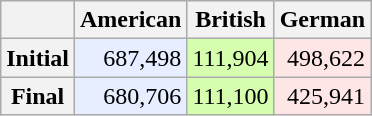<table class="wikitable" style="text-align: right;">
<tr>
<th scope="col"></th>
<th scope="col">American</th>
<th scope="col">British</th>
<th scope="col">German</th>
</tr>
<tr>
<th scope="row">Initial</th>
<td style="background-color: #E6EEFF;">687,498</td>
<td style="background-color: #d5ffaf;">111,904</td>
<td style="background-color: #FFE6E6;">498,622</td>
</tr>
<tr>
<th scope="row">Final</th>
<td style="background-color: #E6EEFF;">680,706</td>
<td style="background-color: #d5ffaf;">111,100</td>
<td style="background-color: #FFE6E6;">425,941</td>
</tr>
</table>
